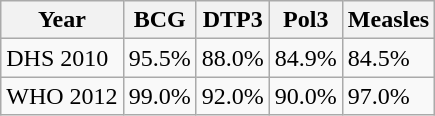<table class="wikitable">
<tr>
<th>Year</th>
<th>BCG</th>
<th>DTP3</th>
<th>Pol3</th>
<th>Measles</th>
</tr>
<tr>
<td>DHS 2010</td>
<td>95.5%</td>
<td>88.0%</td>
<td>84.9%</td>
<td>84.5%</td>
</tr>
<tr>
<td>WHO 2012 </td>
<td>99.0%</td>
<td>92.0%</td>
<td>90.0%</td>
<td>97.0%</td>
</tr>
</table>
